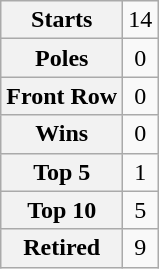<table class="wikitable" style="text-align:center">
<tr>
<th>Starts</th>
<td>14</td>
</tr>
<tr>
<th>Poles</th>
<td>0</td>
</tr>
<tr>
<th>Front Row</th>
<td>0</td>
</tr>
<tr>
<th>Wins</th>
<td>0</td>
</tr>
<tr>
<th>Top 5</th>
<td>1</td>
</tr>
<tr>
<th>Top 10</th>
<td>5</td>
</tr>
<tr>
<th>Retired</th>
<td>9</td>
</tr>
</table>
